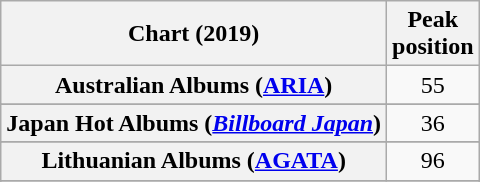<table class="wikitable sortable plainrowheaders" style="text-align:center">
<tr>
<th scope="col">Chart (2019)</th>
<th scope="col">Peak<br>position</th>
</tr>
<tr>
<th scope="row">Australian Albums (<a href='#'>ARIA</a>)</th>
<td>55</td>
</tr>
<tr>
</tr>
<tr>
</tr>
<tr>
</tr>
<tr>
</tr>
<tr>
</tr>
<tr>
</tr>
<tr>
<th scope="row">Japan Hot Albums (<em><a href='#'>Billboard Japan</a></em>)</th>
<td>36</td>
</tr>
<tr>
</tr>
<tr>
<th scope="row">Lithuanian Albums (<a href='#'>AGATA</a>)</th>
<td>96</td>
</tr>
<tr>
</tr>
<tr>
</tr>
<tr>
</tr>
<tr>
</tr>
<tr>
</tr>
<tr>
</tr>
</table>
